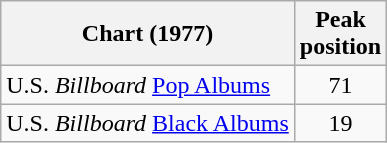<table class="wikitable">
<tr>
<th align="center">Chart (1977)</th>
<th align="center">Peak<br>position</th>
</tr>
<tr>
<td align="left">U.S. <em>Billboard</em> <a href='#'>Pop Albums</a></td>
<td align="center">71</td>
</tr>
<tr>
<td align="left">U.S. <em>Billboard</em> <a href='#'>Black Albums</a></td>
<td align="center">19</td>
</tr>
</table>
